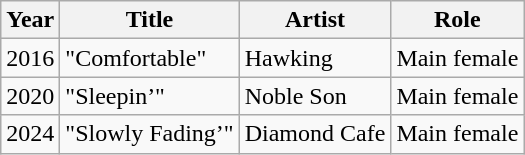<table class="wikitable">
<tr>
<th>Year</th>
<th>Title</th>
<th>Artist</th>
<th>Role</th>
</tr>
<tr>
<td>2016</td>
<td>"Comfortable"</td>
<td>Hawking</td>
<td>Main female </td>
</tr>
<tr>
<td>2020</td>
<td>"Sleepin’"</td>
<td>Noble Son</td>
<td>Main female </td>
</tr>
<tr>
<td>2024</td>
<td>"Slowly Fading’"</td>
<td>Diamond Cafe</td>
<td>Main female </td>
</tr>
</table>
